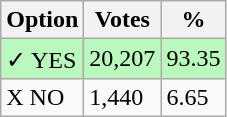<table class="wikitable">
<tr>
<th>Option</th>
<th>Votes</th>
<th>%</th>
</tr>
<tr>
<td style=background:#bbf8be>✓ YES</td>
<td style=background:#bbf8be>20,207</td>
<td style=background:#bbf8be>93.35</td>
</tr>
<tr>
<td>X NO</td>
<td>1,440</td>
<td>6.65</td>
</tr>
</table>
